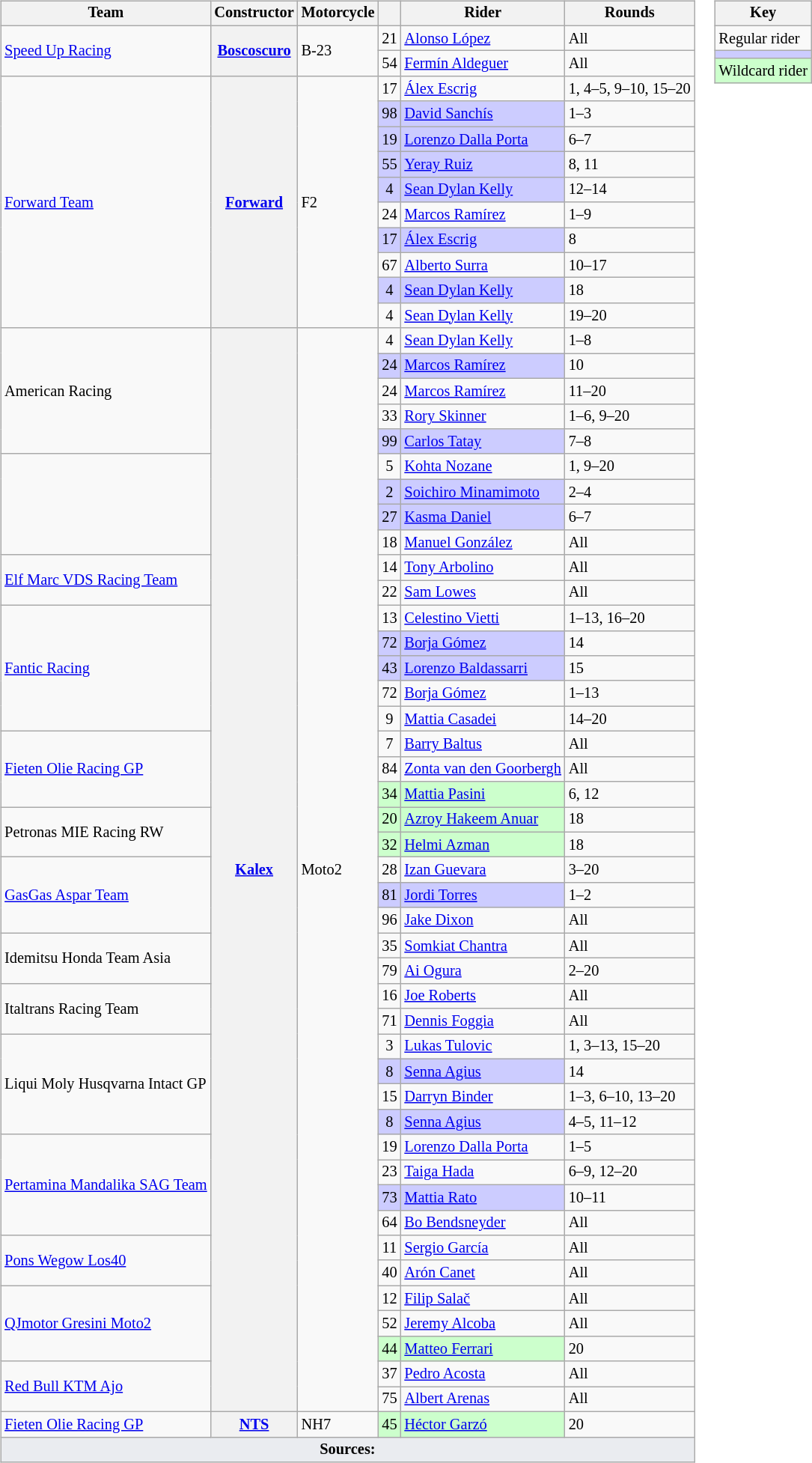<table>
<tr>
<td><br><table class="wikitable" style="font-size: 85%;">
<tr>
<th>Team</th>
<th>Constructor</th>
<th>Motorcycle</th>
<th></th>
<th>Rider</th>
<th>Rounds</th>
</tr>
<tr>
<td rowspan="2"> <a href='#'>Speed Up Racing</a></td>
<th rowspan="2"><a href='#'>Boscoscuro</a></th>
<td rowspan="2">B-23</td>
<td align="center">21</td>
<td> <a href='#'>Alonso López</a></td>
<td>All</td>
</tr>
<tr>
<td align="center">54</td>
<td> <a href='#'>Fermín Aldeguer</a></td>
<td>All</td>
</tr>
<tr>
<td rowspan="10"> <a href='#'>Forward Team</a></td>
<th rowspan="10"><a href='#'>Forward</a></th>
<td rowspan="10">F2</td>
<td align="center">17</td>
<td> <a href='#'>Álex Escrig</a></td>
<td nowrap>1, 4–5, 9–10, 15–20</td>
</tr>
<tr>
<td style="background:#ccccff;" align="center">98</td>
<td style="background:#ccccff;"> <a href='#'>David Sanchís</a></td>
<td>1–3</td>
</tr>
<tr>
<td style="background:#ccccff;" align="center">19</td>
<td style="background:#ccccff;"> <a href='#'>Lorenzo Dalla Porta</a></td>
<td>6–7</td>
</tr>
<tr>
<td style="background:#ccccff;" align="center">55</td>
<td style="background:#ccccff;"> <a href='#'>Yeray Ruiz</a></td>
<td>8, 11</td>
</tr>
<tr>
<td style="background:#ccccff;" align="center">4</td>
<td style="background:#ccccff;"> <a href='#'>Sean Dylan Kelly</a></td>
<td>12–14</td>
</tr>
<tr>
<td align="center">24</td>
<td> <a href='#'>Marcos Ramírez</a></td>
<td>1–9</td>
</tr>
<tr>
<td style="background:#ccccff;" align="center">17</td>
<td style="background:#ccccff;"> <a href='#'>Álex Escrig</a></td>
<td>8</td>
</tr>
<tr>
<td align="center">67</td>
<td> <a href='#'>Alberto Surra</a></td>
<td>10–17</td>
</tr>
<tr>
<td style="background:#ccccff;" align="center">4</td>
<td style="background:#ccccff;"> <a href='#'>Sean Dylan Kelly</a></td>
<td>18</td>
</tr>
<tr>
<td align="center">4</td>
<td> <a href='#'>Sean Dylan Kelly</a></td>
<td>19–20</td>
</tr>
<tr>
<td rowspan="5"> American Racing</td>
<th rowspan="43"><a href='#'>Kalex</a></th>
<td rowspan="43">Moto2</td>
<td align="center">4</td>
<td> <a href='#'>Sean Dylan Kelly</a></td>
<td>1–8</td>
</tr>
<tr>
<td style="background:#ccccff;" align="center">24</td>
<td style="background:#ccccff;"> <a href='#'>Marcos Ramírez</a></td>
<td>10</td>
</tr>
<tr>
<td align="center">24</td>
<td> <a href='#'>Marcos Ramírez</a></td>
<td>11–20</td>
</tr>
<tr>
<td align="center">33</td>
<td> <a href='#'>Rory Skinner</a></td>
<td>1–6, 9–20</td>
</tr>
<tr>
<td style="background:#ccccff;" align="center">99</td>
<td style="background:#ccccff;"> <a href='#'>Carlos Tatay</a></td>
<td>7–8</td>
</tr>
<tr>
<td rowspan="4"></td>
<td align="center">5</td>
<td> <a href='#'>Kohta Nozane</a></td>
<td>1, 9–20</td>
</tr>
<tr>
<td style="background:#ccccff;" align="center">2</td>
<td style="background:#ccccff;"> <a href='#'>Soichiro Minamimoto</a></td>
<td>2–4</td>
</tr>
<tr>
<td style="background:#ccccff;" align="center">27</td>
<td style="background:#ccccff;"> <a href='#'>Kasma Daniel</a></td>
<td>6–7</td>
</tr>
<tr>
<td align="center">18</td>
<td> <a href='#'>Manuel González</a></td>
<td>All</td>
</tr>
<tr>
<td rowspan="2"> <a href='#'>Elf Marc VDS Racing Team</a></td>
<td align="center">14</td>
<td> <a href='#'>Tony Arbolino</a></td>
<td>All</td>
</tr>
<tr>
<td align="center">22</td>
<td> <a href='#'>Sam Lowes</a></td>
<td>All</td>
</tr>
<tr>
<td rowspan="5"> <a href='#'>Fantic Racing</a></td>
<td align="center">13</td>
<td> <a href='#'>Celestino Vietti</a></td>
<td>1–13, 16–20</td>
</tr>
<tr>
<td style="background:#ccccff;" align="center">72</td>
<td style="background:#ccccff;"> <a href='#'>Borja Gómez</a></td>
<td>14</td>
</tr>
<tr>
<td style="background:#ccccff;" align="center">43</td>
<td style="background:#ccccff;"> <a href='#'>Lorenzo Baldassarri</a></td>
<td>15</td>
</tr>
<tr>
<td align="center">72</td>
<td> <a href='#'>Borja Gómez</a></td>
<td>1–13</td>
</tr>
<tr>
<td align="center">9</td>
<td> <a href='#'>Mattia Casadei</a></td>
<td>14–20</td>
</tr>
<tr>
<td rowspan="3"> <a href='#'>Fieten Olie Racing GP</a></td>
<td align="center">7</td>
<td> <a href='#'>Barry Baltus</a></td>
<td>All</td>
</tr>
<tr>
<td align="center">84</td>
<td nowrap> <a href='#'>Zonta van den Goorbergh</a></td>
<td>All</td>
</tr>
<tr>
<td style="background:#ccffcc;" align=center>34</td>
<td style="background:#ccffcc;"> <a href='#'>Mattia Pasini</a></td>
<td>6, 12</td>
</tr>
<tr>
<td rowspan="2"> Petronas MIE Racing RW</td>
<td style="background:#ccffcc;" align=center>20</td>
<td style="background:#ccffcc;"> <a href='#'>Azroy Hakeem Anuar</a></td>
<td>18</td>
</tr>
<tr>
<td style="background:#ccffcc;" align=center>32</td>
<td style="background:#ccffcc;"> <a href='#'>Helmi Azman</a></td>
<td>18</td>
</tr>
<tr>
<td rowspan="3"> <a href='#'>GasGas Aspar Team</a></td>
<td align=center>28</td>
<td> <a href='#'>Izan Guevara</a></td>
<td>3–20</td>
</tr>
<tr>
<td style="background:#ccccff;" align="center">81</td>
<td style="background:#ccccff;"> <a href='#'>Jordi Torres</a></td>
<td>1–2</td>
</tr>
<tr>
<td align="center">96</td>
<td> <a href='#'>Jake Dixon</a></td>
<td>All</td>
</tr>
<tr>
<td rowspan="2"> Idemitsu Honda Team Asia</td>
<td align="center">35</td>
<td> <a href='#'>Somkiat Chantra</a></td>
<td>All</td>
</tr>
<tr>
<td align="center">79</td>
<td> <a href='#'>Ai Ogura</a></td>
<td>2–20</td>
</tr>
<tr>
<td rowspan="2"> Italtrans Racing Team</td>
<td align="center">16</td>
<td> <a href='#'>Joe Roberts</a></td>
<td>All</td>
</tr>
<tr>
<td align="center">71</td>
<td> <a href='#'>Dennis Foggia</a></td>
<td>All</td>
</tr>
<tr>
<td rowspan="4"> Liqui Moly Husqvarna Intact GP</td>
<td align="center">3</td>
<td> <a href='#'>Lukas Tulovic</a></td>
<td>1, 3–13, 15–20</td>
</tr>
<tr>
<td style="background:#ccccff;" align=center>8</td>
<td style="background:#ccccff;"> <a href='#'>Senna Agius</a></td>
<td>14</td>
</tr>
<tr>
<td align="center">15</td>
<td> <a href='#'>Darryn Binder</a></td>
<td>1–3, 6–10, 13–20</td>
</tr>
<tr>
<td style="background:#ccccff;" align=center>8</td>
<td style="background:#ccccff;"> <a href='#'>Senna Agius</a></td>
<td>4–5, 11–12</td>
</tr>
<tr>
<td rowspan="4"> <a href='#'>Pertamina Mandalika SAG Team</a></td>
<td align="center">19</td>
<td> <a href='#'>Lorenzo Dalla Porta</a></td>
<td>1–5</td>
</tr>
<tr>
<td align="center">23</td>
<td> <a href='#'>Taiga Hada</a></td>
<td>6–9, 12–20</td>
</tr>
<tr>
<td style="background:#ccccff;" align="center">73</td>
<td style="background:#ccccff;"> <a href='#'>Mattia Rato</a></td>
<td>10–11</td>
</tr>
<tr>
<td align="center">64</td>
<td> <a href='#'>Bo Bendsneyder</a></td>
<td>All</td>
</tr>
<tr>
<td rowspan="2"> <a href='#'>Pons Wegow Los40</a></td>
<td align="center">11</td>
<td> <a href='#'>Sergio García</a></td>
<td>All</td>
</tr>
<tr>
<td align="center">40</td>
<td> <a href='#'>Arón Canet</a></td>
<td>All</td>
</tr>
<tr>
<td rowspan="3"> <a href='#'>QJmotor Gresini Moto2</a></td>
<td align="center">12</td>
<td> <a href='#'>Filip Salač</a></td>
<td>All</td>
</tr>
<tr>
<td align="center">52</td>
<td> <a href='#'>Jeremy Alcoba</a></td>
<td>All</td>
</tr>
<tr>
<td style="background:#ccffcc;" align=center>44</td>
<td style="background:#ccffcc;"> <a href='#'>Matteo Ferrari</a></td>
<td>20</td>
</tr>
<tr>
<td rowspan="2"> <a href='#'>Red Bull KTM Ajo</a></td>
<td align="center">37</td>
<td> <a href='#'>Pedro Acosta</a></td>
<td>All</td>
</tr>
<tr>
<td align="center">75</td>
<td> <a href='#'>Albert Arenas</a></td>
<td>All</td>
</tr>
<tr>
<td> <a href='#'>Fieten Olie Racing GP</a></td>
<th><a href='#'>NTS</a></th>
<td>NH7</td>
<td style="background:#ccffcc;" align="center">45</td>
<td style="background:#ccffcc;"> <a href='#'>Héctor Garzó</a></td>
<td>20</td>
</tr>
<tr class="sortbottom">
<td colspan="6" align="bottom" style="background-color:#EAECF0; text-align:center"><strong>Sources:</strong></td>
</tr>
</table>
</td>
<td valign="top"><br><table class="wikitable" style="font-size: 85%;">
<tr>
<th colspan="2">Key</th>
</tr>
<tr>
<td>Regular rider</td>
</tr>
<tr style="background:#ccccff;">
<td></td>
</tr>
<tr style="background:#ccffcc;">
<td>Wildcard rider</td>
</tr>
</table>
</td>
</tr>
</table>
